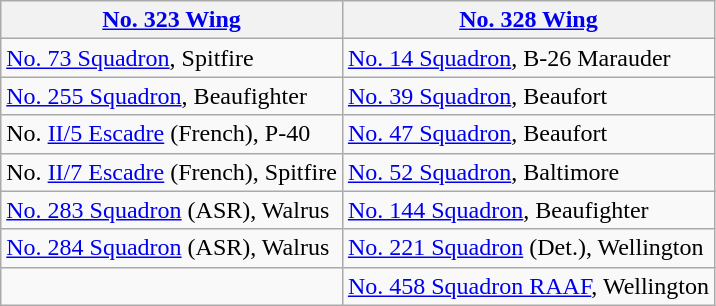<table class="wikitable">
<tr>
<th><a href='#'>No. 323 Wing</a></th>
<th><a href='#'>No. 328 Wing</a></th>
</tr>
<tr>
<td><a href='#'>No. 73 Squadron</a>, Spitfire</td>
<td><a href='#'>No. 14 Squadron</a>, B-26 Marauder</td>
</tr>
<tr>
<td><a href='#'>No. 255 Squadron</a>, Beaufighter</td>
<td><a href='#'>No. 39 Squadron</a>, Beaufort</td>
</tr>
<tr>
<td>No. <a href='#'>II/5 Escadre</a> (French), P-40</td>
<td><a href='#'>No. 47 Squadron</a>, Beaufort</td>
</tr>
<tr>
<td>No. <a href='#'>II/7 Escadre</a> (French), Spitfire</td>
<td><a href='#'>No. 52 Squadron</a>, Baltimore</td>
</tr>
<tr>
<td><a href='#'>No. 283 Squadron</a> (ASR), Walrus</td>
<td><a href='#'>No. 144 Squadron</a>, Beaufighter</td>
</tr>
<tr>
<td><a href='#'>No. 284 Squadron</a> (ASR), Walrus</td>
<td><a href='#'>No. 221 Squadron</a> (Det.), Wellington</td>
</tr>
<tr>
<td></td>
<td><a href='#'>No. 458 Squadron RAAF</a>, Wellington</td>
</tr>
</table>
